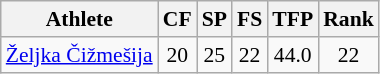<table class="wikitable" border="1" style="font-size:90%">
<tr>
<th>Athlete</th>
<th>CF</th>
<th>SP</th>
<th>FS</th>
<th>TFP</th>
<th>Rank</th>
</tr>
<tr align=center>
<td align=left><a href='#'>Željka Čižmešija</a></td>
<td>20</td>
<td>25</td>
<td>22</td>
<td>44.0</td>
<td>22</td>
</tr>
</table>
